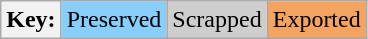<table class="wikitable">
<tr>
<th>Key:</th>
<td bgcolor=87cefa>Preserved</td>
<td bgcolor=cecece>Scrapped</td>
<td bgcolor=f4a460>Exported</td>
</tr>
</table>
